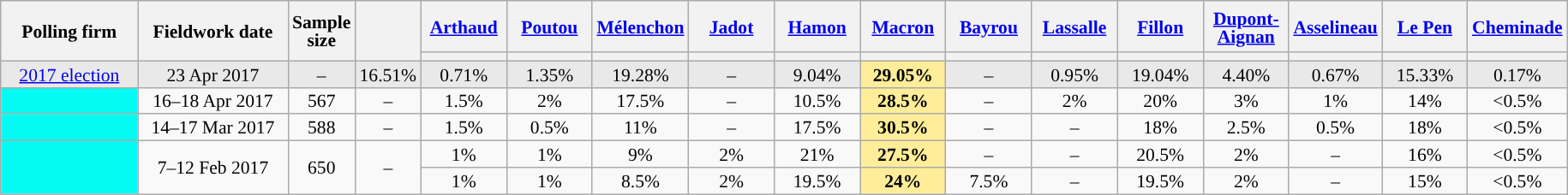<table class="wikitable sortable" style="text-align:center;font-size:90%;line-height:14px;">
<tr style="height:40px;">
<th style="width:100px;" rowspan="2">Polling firm</th>
<th style="width:110px;" rowspan="2">Fieldwork date</th>
<th style="width:35px;" rowspan="2">Sample<br>size</th>
<th style="width:30px;" rowspan="2"></th>
<th class="unsortable" style="width:60px;"><a href='#'>Arthaud</a><br></th>
<th class="unsortable" style="width:60px;"><a href='#'>Poutou</a><br></th>
<th class="unsortable" style="width:60px;"><a href='#'>Mélenchon</a><br></th>
<th class="unsortable" style="width:60px;"><a href='#'>Jadot</a><br></th>
<th class="unsortable" style="width:60px;"><a href='#'>Hamon</a><br></th>
<th class="unsortable" style="width:60px;"><a href='#'>Macron</a><br></th>
<th class="unsortable" style="width:60px;"><a href='#'>Bayrou</a><br></th>
<th class="unsortable" style="width:60px;"><a href='#'>Lassalle</a><br></th>
<th class="unsortable" style="width:60px;"><a href='#'>Fillon</a><br></th>
<th class="unsortable" style="width:60px;"><a href='#'>Dupont-Aignan</a><br></th>
<th class="unsortable" style="width:60px;"><a href='#'>Asselineau</a><br></th>
<th class="unsortable" style="width:60px;"><a href='#'>Le Pen</a><br></th>
<th class="unsortable" style="width:60px;"><a href='#'>Cheminade</a><br></th>
</tr>
<tr>
<th style="background:"></th>
<th style="background:"></th>
<th style="background:"></th>
<th style="background:"></th>
<th style="background:"></th>
<th style="background:"></th>
<th style="background:"></th>
<th style="background:"></th>
<th style="background:"></th>
<th style="background:"></th>
<th style="background:"></th>
<th style="background:"></th>
<th style="background:"></th>
</tr>
<tr style="background:#E9E9E9;">
<td><a href='#'>2017 election</a></td>
<td data-sort-value="2017-04-23">23 Apr 2017</td>
<td>–</td>
<td>16.51%</td>
<td>0.71%</td>
<td>1.35%</td>
<td>19.28%</td>
<td>–</td>
<td>9.04%</td>
<td style="background:#FFED99;"><strong>29.05%</strong></td>
<td>–</td>
<td>0.95%</td>
<td>19.04%</td>
<td>4.40%</td>
<td>0.67%</td>
<td>15.33%</td>
<td>0.17%</td>
</tr>
<tr>
<td style="background:#04FBF4;"></td>
<td data-sort-value="2017-04-18">16–18 Apr 2017</td>
<td>567</td>
<td>–</td>
<td>1.5%</td>
<td>2%</td>
<td>17.5%</td>
<td>–</td>
<td>10.5%</td>
<td style="background:#FFED99;"><strong>28.5%</strong></td>
<td>–</td>
<td>2%</td>
<td>20%</td>
<td>3%</td>
<td>1%</td>
<td>14%</td>
<td data-sort-value="0%"><0.5%</td>
</tr>
<tr>
<td style="background:#04FBF4;"></td>
<td data-sort-value="2017-03-17">14–17 Mar 2017</td>
<td>588</td>
<td>–</td>
<td>1.5%</td>
<td>0.5%</td>
<td>11%</td>
<td>–</td>
<td>17.5%</td>
<td style="background:#FFED99;"><strong>30.5%</strong></td>
<td>–</td>
<td>–</td>
<td>18%</td>
<td>2.5%</td>
<td>0.5%</td>
<td>18%</td>
<td data-sort-value="0%"><0.5%</td>
</tr>
<tr>
<td rowspan="2" style="background:#04FBF4;"></td>
<td rowspan="2" data-sort-value="2017-02-12">7–12 Feb 2017</td>
<td rowspan="2">650</td>
<td rowspan="2">–</td>
<td>1%</td>
<td>1%</td>
<td>9%</td>
<td>2%</td>
<td>21%</td>
<td style="background:#FFED99;"><strong>27.5%</strong></td>
<td>–</td>
<td>–</td>
<td>20.5%</td>
<td>2%</td>
<td>–</td>
<td>16%</td>
<td data-sort-value="0%"><0.5%</td>
</tr>
<tr>
<td>1%</td>
<td>1%</td>
<td>8.5%</td>
<td>2%</td>
<td>19.5%</td>
<td style="background:#FFED99;"><strong>24%</strong></td>
<td>7.5%</td>
<td>–</td>
<td>19.5%</td>
<td>2%</td>
<td>–</td>
<td>15%</td>
<td data-sort-value="0%"><0.5%</td>
</tr>
</table>
